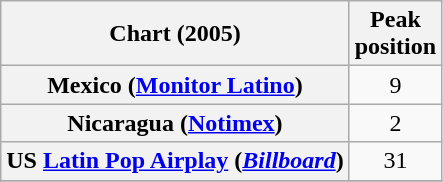<table class="wikitable sortable plainrowheaders" style="text-align:center">
<tr>
<th scope="col">Chart (2005)</th>
<th scope="col">Peak<br>position</th>
</tr>
<tr>
<th scope="row">Mexico (<a href='#'>Monitor Latino</a>)</th>
<td style="text-align:center;">9</td>
</tr>
<tr>
<th scope="row">Nicaragua (<a href='#'>Notimex</a>)</th>
<td style="text-align:center;">2</td>
</tr>
<tr>
<th scope="row">US <a href='#'>Latin Pop Airplay</a> (<em><a href='#'>Billboard</a></em>)</th>
<td style="text-align:center;">31</td>
</tr>
<tr>
</tr>
</table>
